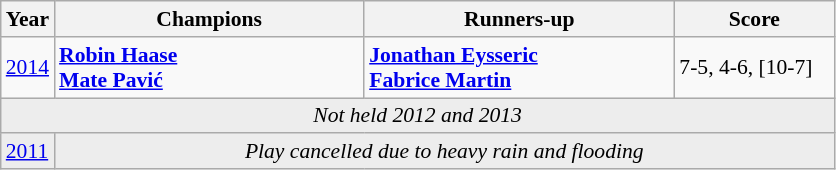<table class="wikitable" style="font-size:90%">
<tr>
<th>Year</th>
<th width="200">Champions</th>
<th width="200">Runners-up</th>
<th width="100">Score</th>
</tr>
<tr>
<td><a href='#'>2014</a></td>
<td> <strong><a href='#'>Robin Haase</a></strong> <br>  <strong><a href='#'>Mate Pavić</a></strong></td>
<td> <strong><a href='#'>Jonathan Eysseric</a></strong> <br>  <strong><a href='#'>Fabrice Martin</a></strong></td>
<td>7-5, 4-6, [10-7]</td>
</tr>
<tr>
<td colspan=4 align=center style="background:#ededed"><em>Not held 2012 and 2013</em></td>
</tr>
<tr>
<td style="background:#ededed"><a href='#'>2011</a></td>
<td colspan=3 align=center style="background:#ededed"><em>Play cancelled due to heavy rain and flooding</em> </td>
</tr>
</table>
